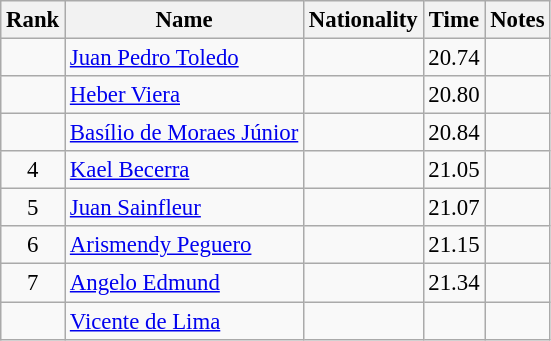<table class="wikitable sortable" style="text-align:center;font-size:95%">
<tr>
<th>Rank</th>
<th>Name</th>
<th>Nationality</th>
<th>Time</th>
<th>Notes</th>
</tr>
<tr>
<td></td>
<td align=left><a href='#'>Juan Pedro Toledo</a></td>
<td align=left></td>
<td>20.74</td>
<td></td>
</tr>
<tr>
<td></td>
<td align=left><a href='#'>Heber Viera</a></td>
<td align=left></td>
<td>20.80</td>
<td></td>
</tr>
<tr>
<td></td>
<td align=left><a href='#'>Basílio de Moraes Júnior</a></td>
<td align=left></td>
<td>20.84</td>
<td></td>
</tr>
<tr>
<td>4</td>
<td align=left><a href='#'>Kael Becerra</a></td>
<td align=left></td>
<td>21.05</td>
<td></td>
</tr>
<tr>
<td>5</td>
<td align=left><a href='#'>Juan Sainfleur</a></td>
<td align=left></td>
<td>21.07</td>
<td></td>
</tr>
<tr>
<td>6</td>
<td align=left><a href='#'>Arismendy Peguero</a></td>
<td align=left></td>
<td>21.15</td>
<td></td>
</tr>
<tr>
<td>7</td>
<td align=left><a href='#'>Angelo Edmund</a></td>
<td align=left></td>
<td>21.34</td>
<td></td>
</tr>
<tr>
<td></td>
<td align=left><a href='#'>Vicente de Lima</a></td>
<td align=left></td>
<td></td>
<td></td>
</tr>
</table>
